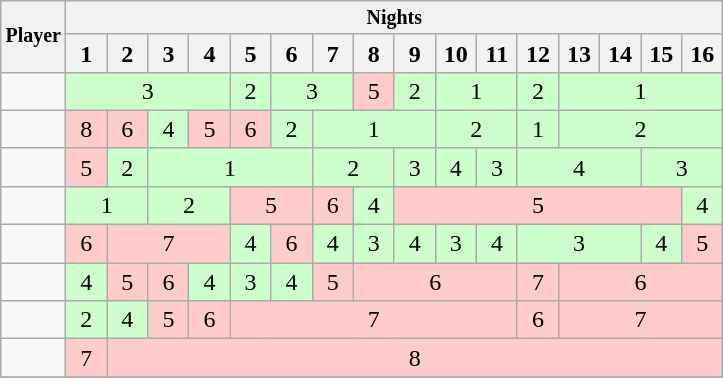<table class="wikitable sortable">
<tr style="font-size:10pt;font-weight:bold">
<th rowspan=2>Player</th>
<th colspan=16>Nights</th>
</tr>
<tr>
<th style="width:20px;">1</th>
<th style="width:20px;">2</th>
<th style="width:20px;">3</th>
<th style="width:20px;">4</th>
<th style="width:20px;">5</th>
<th style="width:20px;">6</th>
<th style="width:20px;">7</th>
<th style="width:20px;">8</th>
<th style="width:20px;">9</th>
<th style="width:20px;">10</th>
<th style="width:20px;">11</th>
<th style="width:20px;">12</th>
<th style="width:20px;">13</th>
<th style="width:20px;">14</th>
<th style="width:20px;">15</th>
<th style="width:20px;">16</th>
</tr>
<tr>
<td></td>
<td colspan=4 style="text-align:center; background:#cfc;">3</td>
<td style="text-align:center; background:#cfc;">2</td>
<td colspan=2 style="text-align:center; background:#cfc;">3</td>
<td style="text-align:center; background:#ffcccc;">5</td>
<td style="text-align:center; background:#cfc;">2</td>
<td colspan=2 style="text-align:center; background:#cfc;">1</td>
<td style="text-align:center; background:#cfc;">2</td>
<td colspan=4 style="text-align:center; background:#cfc;">1</td>
</tr>
<tr>
<td></td>
<td style="text-align:center; background:#ffcccc;">8</td>
<td style="text-align:center; background:#ffcccc;">6</td>
<td style="text-align:center; background:#cfc;">4</td>
<td style="text-align:center; background:#ffcccc;">5</td>
<td style="text-align:center; background:#ffcccc;">6</td>
<td style="text-align:center; background:#cfc;">2</td>
<td colspan=3 style="text-align:center; background:#cfc;">1</td>
<td colspan=2 style="text-align:center; background:#cfc;">2</td>
<td style="text-align:center; background:#cfc;">1</td>
<td colspan=4  style="text-align:center; background:#cfc;">2</td>
</tr>
<tr>
<td></td>
<td style="text-align:center; background:#ffcccc;">5</td>
<td style="text-align:center; background:#cfc;">2</td>
<td colspan=4 style="text-align:center; background:#cfc;">1</td>
<td colspan=2 style="text-align:center; background:#cfc;">2</td>
<td style="text-align:center; background:#cfc;">3</td>
<td style="text-align:center; background:#cfc;">4</td>
<td style="text-align:center; background:#cfc;">3</td>
<td colspan=3 style="text-align:center; background:#cfc;">4</td>
<td colspan=2 style="text-align:center; background:#cfc;">3</td>
</tr>
<tr>
<td></td>
<td colspan=2 style="text-align:center; background:#cfc;">1</td>
<td colspan=2 style="text-align:center; background:#cfc;">2</td>
<td colspan=2 style="text-align:center; background:#ffcccc;">5</td>
<td style="text-align:center; background:#ffcccc;">6</td>
<td style="text-align:center; background:#cfc;">4</td>
<td colspan=7 style="text-align:center; background:#ffcccc;">5</td>
<td style="text-align:center; background:#cfc;">4</td>
</tr>
<tr>
<td></td>
<td style="text-align:center; background:#ffcccc;">6</td>
<td colspan=3 style="text-align:center; background:#ffcccc;">7</td>
<td style="text-align:center; background:#cfc;">4</td>
<td style="text-align:center; background:#ffcccc;">6</td>
<td style="text-align:center; background:#cfc">4</td>
<td style="text-align:center; background:#cfc;">3</td>
<td style="text-align:center; background:#cfc;">4</td>
<td style="text-align:center; background:#cfc;">3</td>
<td style="text-align:center; background:#cfc;">4</td>
<td colspan=3 style="text-align:center; background:#cfc;">3</td>
<td style="text-align:center; background:#cfc;">4</td>
<td style="text-align:center; background:#ffcccc;">5</td>
</tr>
<tr>
<td></td>
<td style="text-align:center; background:#cfc;">4</td>
<td style="text-align:center; background:#ffcccc;">5</td>
<td style="text-align:center; background:#ffcccc;">6</td>
<td style="text-align:center; background:#cfc;">4</td>
<td style="text-align:center; background:#cfc;">3</td>
<td style="text-align:center; background:#cfc;">4</td>
<td style="text-align:center; background:#ffcccc;">5</td>
<td colspan=4 style="text-align:center; background:#ffcccc;">6</td>
<td style="text-align:center; background:#ffcccc;">7</td>
<td colspan=4 style="text-align:center; background:#ffcccc;">6</td>
</tr>
<tr>
<td></td>
<td style="text-align:center; background:#cfc;">2</td>
<td style="text-align:center; background:#cfc;">4</td>
<td style="text-align:center; background:#ffcccc;">5</td>
<td style="text-align:center; background:#ffcccc;">6</td>
<td colspan=7 style="text-align:center; background:#ffcccc;">7</td>
<td style="text-align:center; background:#ffcccc;">6</td>
<td colspan=4 style="text-align:center; background:#ffcccc;">7</td>
</tr>
<tr>
<td></td>
<td style="text-align:center; background:#ffcccc;">7</td>
<td colspan=15 style="text-align:center; background:#ffcccc;">8</td>
</tr>
<tr>
</tr>
</table>
